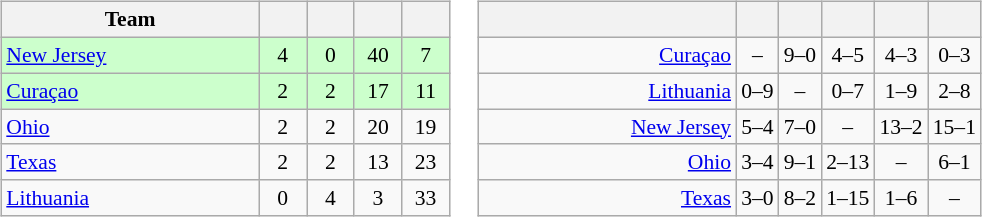<table>
<tr>
<td><br><table class="wikitable" style="text-align: center; font-size: 90%;">
<tr>
<th width=165>Team</th>
<th width=25></th>
<th width=25></th>
<th width=25></th>
<th width=25></th>
</tr>
<tr bgcolor="#ccffcc">
<td align="left"> <a href='#'>New Jersey</a></td>
<td>4</td>
<td>0</td>
<td>40</td>
<td>7</td>
</tr>
<tr bgcolor="#ccffcc">
<td align="left"> <a href='#'>Curaçao</a></td>
<td>2</td>
<td>2</td>
<td>17</td>
<td>11</td>
</tr>
<tr>
<td align="left"> <a href='#'>Ohio</a></td>
<td>2</td>
<td>2</td>
<td>20</td>
<td>19</td>
</tr>
<tr>
<td align="left"> <a href='#'>Texas</a></td>
<td>2</td>
<td>2</td>
<td>13</td>
<td>23</td>
</tr>
<tr>
<td align="left"> <a href='#'>Lithuania</a></td>
<td>0</td>
<td>4</td>
<td>3</td>
<td>33</td>
</tr>
</table>
</td>
<td><br><table class="wikitable" style="text-align:center; font-size:90%;">
<tr>
<th width=165> </th>
<th></th>
<th></th>
<th></th>
<th></th>
<th></th>
</tr>
<tr>
<td style="text-align:right;"><a href='#'>Curaçao</a> </td>
<td>–</td>
<td>9–0</td>
<td>4–5</td>
<td>4–3</td>
<td>0–3</td>
</tr>
<tr>
<td style="text-align:right;"><a href='#'>Lithuania</a> </td>
<td>0–9</td>
<td>–</td>
<td>0–7</td>
<td>1–9</td>
<td>2–8</td>
</tr>
<tr>
<td style="text-align:right;"><a href='#'>New Jersey</a> </td>
<td>5–4</td>
<td>7–0</td>
<td>–</td>
<td>13–2</td>
<td>15–1</td>
</tr>
<tr>
<td style="text-align:right;"><a href='#'>Ohio</a> </td>
<td>3–4</td>
<td>9–1</td>
<td>2–13</td>
<td>–</td>
<td>6–1</td>
</tr>
<tr>
<td style="text-align:right;"><a href='#'>Texas</a> </td>
<td>3–0</td>
<td>8–2</td>
<td>1–15</td>
<td>1–6</td>
<td>–</td>
</tr>
</table>
</td>
</tr>
</table>
